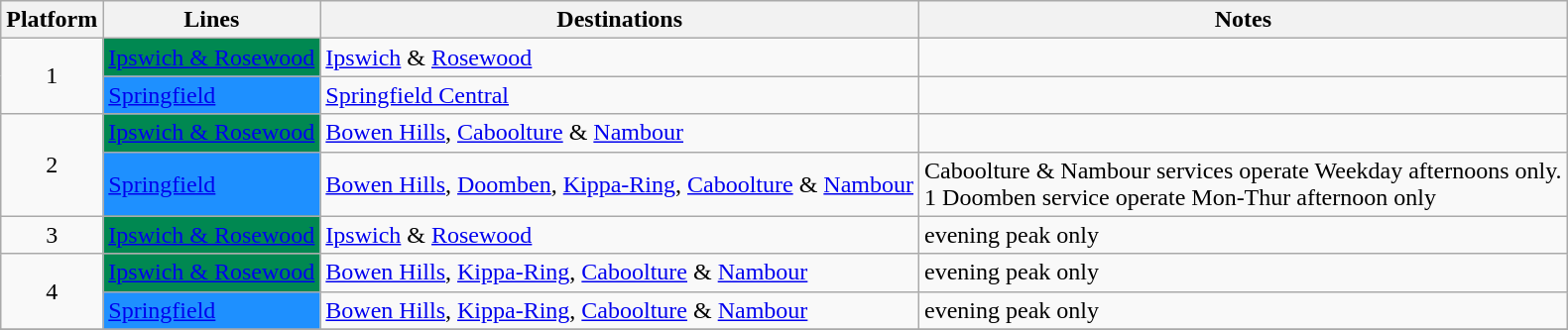<table class="wikitable" style="float: none; margin: 0.5em; ">
<tr>
<th>Platform</th>
<th>Lines</th>
<th>Destinations</th>
<th>Notes</th>
</tr>
<tr>
<td rowspan="2" style="text-align:center;">1</td>
<td style=background:#008851><a href='#'><span>Ipswich & Rosewood</span></a></td>
<td><a href='#'>Ipswich</a> & <a href='#'>Rosewood</a></td>
<td></td>
</tr>
<tr>
<td style=background:#1e90ff><a href='#'><span>Springfield</span></a></td>
<td><a href='#'>Springfield Central</a></td>
<td></td>
</tr>
<tr>
<td rowspan="2" style="text-align:center;">2</td>
<td style=background:#008851><a href='#'><span>Ipswich & Rosewood</span></a></td>
<td><a href='#'>Bowen Hills</a>, <a href='#'>Caboolture</a> & <a href='#'>Nambour</a></td>
<td></td>
</tr>
<tr>
<td style=background:#1e90ff><a href='#'><span>Springfield</span></a></td>
<td><a href='#'>Bowen Hills</a>, <a href='#'>Doomben</a>, <a href='#'>Kippa-Ring</a>, <a href='#'>Caboolture</a> & <a href='#'>Nambour</a></td>
<td>Caboolture & Nambour services operate Weekday afternoons only.<br>1 Doomben service operate Mon-Thur afternoon only</td>
</tr>
<tr>
<td rowspan="1" style="text-align:center;">3</td>
<td style=background:#008851><a href='#'><span>Ipswich & Rosewood</span></a></td>
<td><a href='#'>Ipswich</a> & <a href='#'>Rosewood</a></td>
<td>evening peak only</td>
</tr>
<tr>
<td rowspan="2" style="text-align:center;">4</td>
<td style=background:#008851><a href='#'><span>Ipswich & Rosewood</span></a></td>
<td><a href='#'>Bowen Hills</a>, <a href='#'>Kippa-Ring</a>, <a href='#'>Caboolture</a> & <a href='#'>Nambour</a></td>
<td>evening peak only</td>
</tr>
<tr>
<td style=background:#1e90ff><a href='#'><span>Springfield</span></a></td>
<td><a href='#'>Bowen Hills</a>, <a href='#'>Kippa-Ring</a>, <a href='#'>Caboolture</a> & <a href='#'>Nambour</a></td>
<td>evening peak only</td>
</tr>
<tr>
</tr>
</table>
